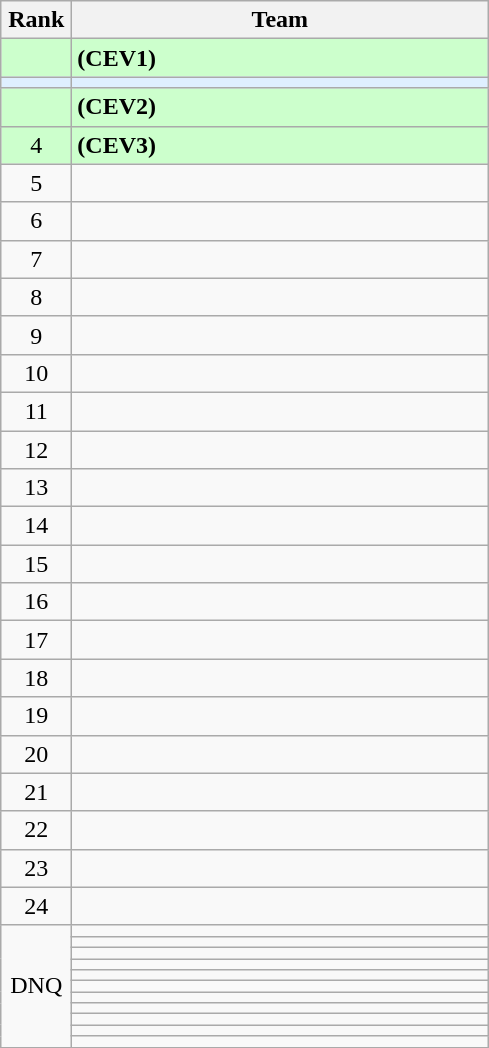<table class="wikitable" style="text-align: center;">
<tr>
<th style="width: 40px;">Rank</th>
<th style="width: 270px;">Team</th>
</tr>
<tr bgcolor=#ccffcc>
<td></td>
<td style="text-align:left;"><strong> (CEV1)</strong></td>
</tr>
<tr bgcolor=#dfefff>
<td></td>
<td style="text-align:left;"></td>
</tr>
<tr bgcolor=#ccffcc>
<td></td>
<td style="text-align:left;"><strong> (CEV2)</strong></td>
</tr>
<tr bgcolor=#ccffcc>
<td>4</td>
<td style="text-align:left;"><strong> (CEV3)</strong></td>
</tr>
<tr>
<td>5</td>
<td style="text-align:left;"></td>
</tr>
<tr>
<td>6</td>
<td style="text-align:left;"></td>
</tr>
<tr>
<td>7</td>
<td style="text-align:left;"></td>
</tr>
<tr>
<td>8</td>
<td style="text-align:left;"></td>
</tr>
<tr>
<td>9</td>
<td style="text-align:left;"></td>
</tr>
<tr>
<td>10</td>
<td style="text-align:left;"></td>
</tr>
<tr>
<td>11</td>
<td style="text-align:left;"></td>
</tr>
<tr>
<td>12</td>
<td style="text-align:left;"></td>
</tr>
<tr>
<td>13</td>
<td style="text-align:left;"></td>
</tr>
<tr>
<td>14</td>
<td style="text-align:left;"></td>
</tr>
<tr>
<td>15</td>
<td style="text-align:left;"></td>
</tr>
<tr>
<td>16</td>
<td style="text-align:left;"></td>
</tr>
<tr>
<td>17</td>
<td style="text-align:left;"></td>
</tr>
<tr>
<td>18</td>
<td style="text-align:left;"></td>
</tr>
<tr>
<td>19</td>
<td style="text-align:left;"></td>
</tr>
<tr>
<td>20</td>
<td style="text-align:left;"></td>
</tr>
<tr>
<td>21</td>
<td style="text-align:left;"></td>
</tr>
<tr>
<td>22</td>
<td style="text-align:left;"></td>
</tr>
<tr>
<td>23</td>
<td style="text-align:left;"></td>
</tr>
<tr>
<td>24</td>
<td style="text-align:left;"></td>
</tr>
<tr>
<td rowspan="11">DNQ</td>
<td style="text-align:left;"></td>
</tr>
<tr>
<td style="text-align:left;"></td>
</tr>
<tr>
<td style="text-align:left;"></td>
</tr>
<tr>
<td style="text-align:left;"></td>
</tr>
<tr>
<td style="text-align:left;"></td>
</tr>
<tr>
<td style="text-align:left;"></td>
</tr>
<tr>
<td style="text-align:left;"></td>
</tr>
<tr>
<td style="text-align:left;"></td>
</tr>
<tr>
<td style="text-align:left;"></td>
</tr>
<tr>
<td style="text-align:left;"></td>
</tr>
<tr>
<td style="text-align:left;"></td>
</tr>
</table>
